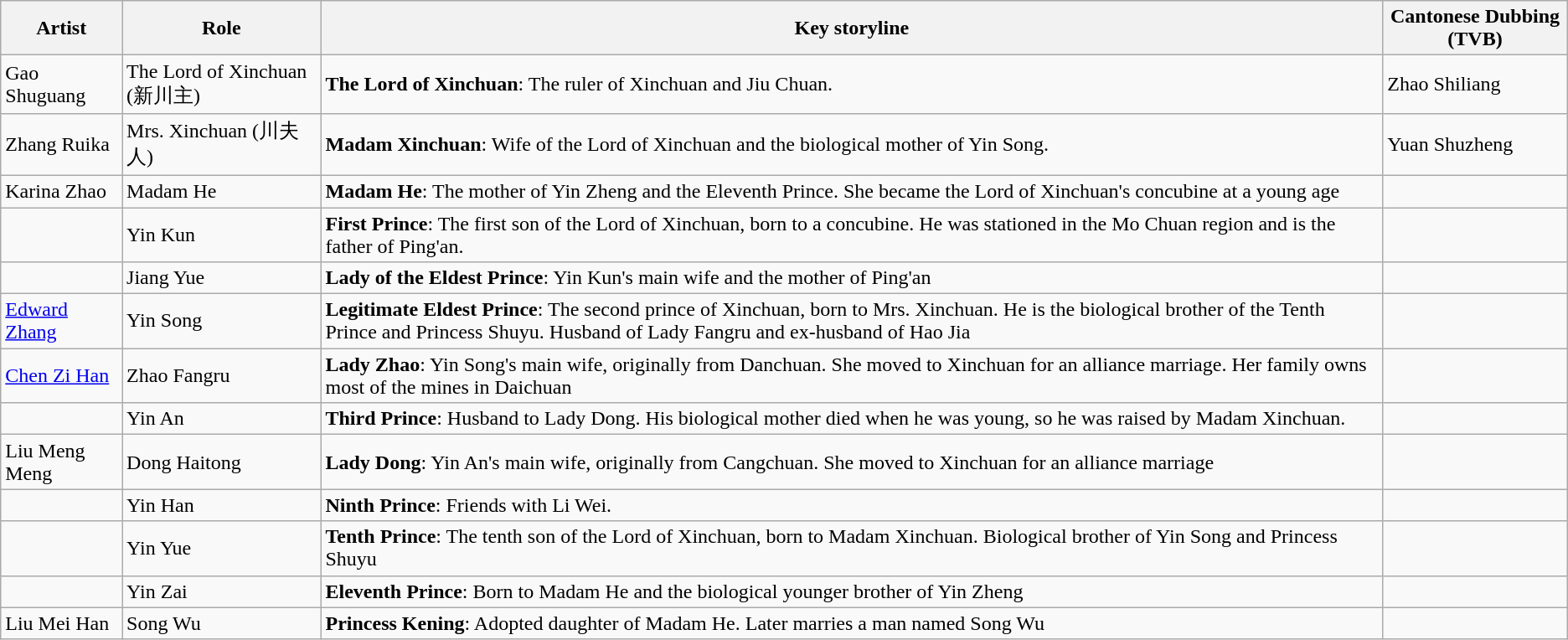<table class="wikitable">
<tr>
<th>Artist</th>
<th>Role</th>
<th>Key storyline</th>
<th><strong>Cantonese Dubbing (TVB)</strong></th>
</tr>
<tr>
<td>Gao Shuguang</td>
<td>The Lord of Xinchuan (新川主)</td>
<td><strong>The Lord of Xinchuan</strong>: The ruler of Xinchuan and Jiu Chuan.</td>
<td>Zhao Shiliang</td>
</tr>
<tr>
<td>Zhang Ruika</td>
<td>Mrs. Xinchuan (川夫人)</td>
<td><strong>Madam Xinchuan</strong>: Wife of the Lord of Xinchuan and the biological mother of Yin Song.</td>
<td>Yuan Shuzheng</td>
</tr>
<tr>
<td>Karina Zhao</td>
<td>Madam He</td>
<td><strong>Madam He</strong>: The mother of Yin Zheng and the Eleventh Prince. She became the Lord of Xinchuan's concubine at a young age</td>
<td></td>
</tr>
<tr>
<td></td>
<td>Yin Kun</td>
<td><strong>First Prince</strong>: The first son of the Lord of Xinchuan, born to a concubine. He was stationed in the Mo Chuan region and is the father of Ping'an.</td>
<td></td>
</tr>
<tr>
<td></td>
<td>Jiang Yue</td>
<td><strong>Lady of the Eldest Prince</strong>: Yin Kun's main wife and the mother of Ping'an</td>
<td></td>
</tr>
<tr>
<td><a href='#'>Edward Zhang</a></td>
<td>Yin Song</td>
<td><strong>Legitimate Eldest Prince</strong>: The second prince of Xinchuan, born to Mrs. Xinchuan. He is the biological brother of the Tenth Prince and Princess Shuyu. Husband of Lady Fangru and ex-husband of Hao Jia</td>
<td></td>
</tr>
<tr>
<td><a href='#'>Chen Zi Han</a></td>
<td>Zhao Fangru</td>
<td><strong>Lady Zhao</strong>: Yin Song's main wife, originally from Danchuan. She moved to Xinchuan for an alliance marriage. Her family owns most of the mines in Daichuan</td>
<td></td>
</tr>
<tr>
<td></td>
<td>Yin An</td>
<td><strong>Third Prince</strong>: Husband to Lady Dong. His biological mother died when he was young, so he was raised by Madam Xinchuan.</td>
<td></td>
</tr>
<tr>
<td>Liu Meng Meng</td>
<td>Dong Haitong</td>
<td><strong>Lady Dong</strong>: Yin An's main wife, originally from Cangchuan. She moved to Xinchuan for an alliance marriage</td>
<td></td>
</tr>
<tr>
<td></td>
<td>Yin Han</td>
<td><strong>Ninth Prince</strong>: Friends with Li Wei.</td>
<td></td>
</tr>
<tr>
<td></td>
<td>Yin Yue</td>
<td><strong>Tenth Prince</strong>: The tenth son of the Lord of Xinchuan, born to Madam Xinchuan. Biological brother of Yin Song and Princess Shuyu</td>
<td></td>
</tr>
<tr>
<td></td>
<td>Yin Zai</td>
<td><strong>Eleventh Prince</strong>: Born to Madam He and the biological younger brother of Yin Zheng</td>
<td></td>
</tr>
<tr>
<td>Liu Mei Han</td>
<td>Song Wu</td>
<td><strong>Princess Kening</strong>: Adopted daughter of Madam He. Later marries a man named Song Wu</td>
<td></td>
</tr>
</table>
